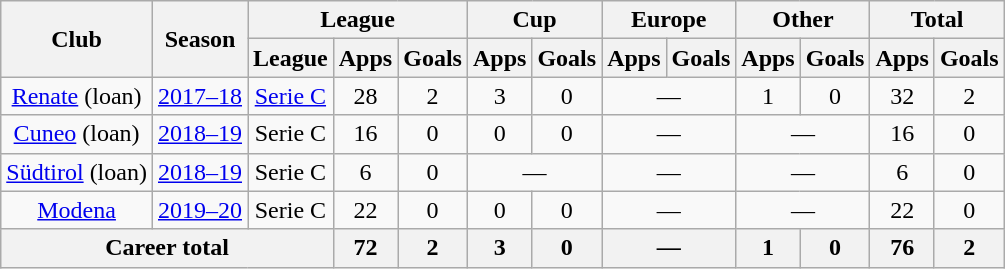<table class="wikitable" style="text-align: center;">
<tr>
<th rowspan="2">Club</th>
<th rowspan="2">Season</th>
<th colspan="3">League</th>
<th colspan="2">Cup</th>
<th colspan="2">Europe</th>
<th colspan="2">Other</th>
<th colspan="2">Total</th>
</tr>
<tr>
<th>League</th>
<th>Apps</th>
<th>Goals</th>
<th>Apps</th>
<th>Goals</th>
<th>Apps</th>
<th>Goals</th>
<th>Apps</th>
<th>Goals</th>
<th>Apps</th>
<th>Goals</th>
</tr>
<tr>
<td><a href='#'>Renate</a> (loan)</td>
<td><a href='#'>2017–18</a></td>
<td><a href='#'>Serie C</a></td>
<td>28</td>
<td>2</td>
<td>3</td>
<td>0</td>
<td colspan="2">—</td>
<td>1</td>
<td>0</td>
<td>32</td>
<td>2</td>
</tr>
<tr>
<td><a href='#'>Cuneo</a> (loan)</td>
<td><a href='#'>2018–19</a></td>
<td>Serie C</td>
<td>16</td>
<td>0</td>
<td>0</td>
<td>0</td>
<td colspan="2">—</td>
<td colspan="2">—</td>
<td>16</td>
<td>0</td>
</tr>
<tr>
<td><a href='#'>Südtirol</a> (loan)</td>
<td><a href='#'>2018–19</a></td>
<td>Serie C</td>
<td>6</td>
<td>0</td>
<td colspan="2">—</td>
<td colspan="2">—</td>
<td colspan="2">—</td>
<td>6</td>
<td>0</td>
</tr>
<tr>
<td><a href='#'>Modena</a></td>
<td><a href='#'>2019–20</a></td>
<td>Serie C</td>
<td>22</td>
<td>0</td>
<td>0</td>
<td>0</td>
<td colspan="2">—</td>
<td colspan="2">—</td>
<td>22</td>
<td>0</td>
</tr>
<tr>
<th colspan="3">Career total</th>
<th>72</th>
<th>2</th>
<th>3</th>
<th>0</th>
<th colspan="2">—</th>
<th>1</th>
<th>0</th>
<th>76</th>
<th>2</th>
</tr>
</table>
